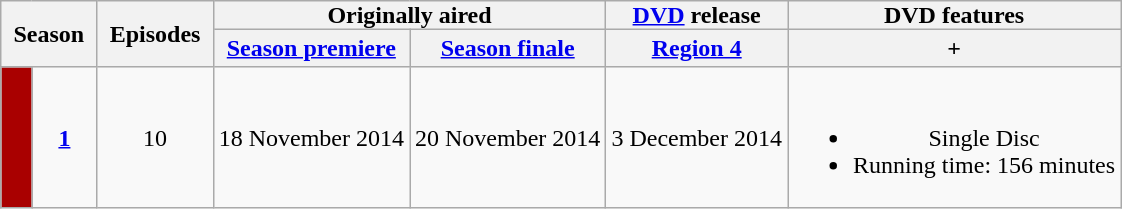<table class="wikitable" style="text-align: center;">
<tr>
<th style="padding: 0 8px;" rowspan="2" colspan="2">Season</th>
<th style="padding: 0 8px;" rowspan="2">Episodes</th>
<th style="padding: 0 8px;" colspan="2">Originally aired</th>
<th style="padding: 0 8px;"><a href='#'>DVD</a> release</th>
<th style="padding: 0 8px;">DVD features</th>
</tr>
<tr>
<th><a href='#'>Season premiere</a></th>
<th><a href='#'>Season finale</a></th>
<th><a href='#'>Region 4</a></th>
<th>+</th>
</tr>
<tr>
<td style="background: #A90000;"></td>
<td><strong><a href='#'>1</a></strong></td>
<td>10</td>
<td>18 November 2014</td>
<td>20 November 2014</td>
<td>3 December 2014</td>
<td><br><ul><li>Single Disc</li><li>Running time: 156 minutes</li></ul></td>
</tr>
</table>
